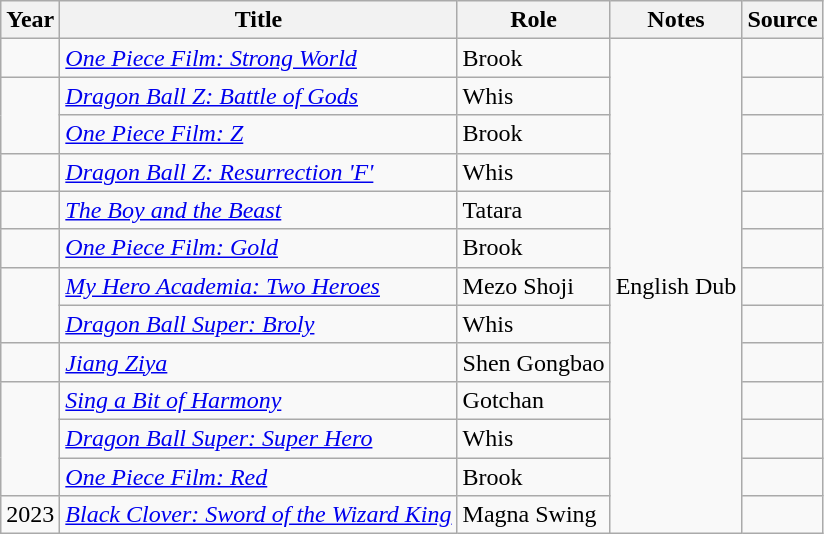<table class="wikitable sortable plainrowheaders">
<tr>
<th>Year</th>
<th>Title</th>
<th>Role</th>
<th class="unsortable">Notes</th>
<th class="unsortable">Source</th>
</tr>
<tr>
<td></td>
<td><em><a href='#'>One Piece Film: Strong World</a></em></td>
<td>Brook</td>
<td rowspan="13">English Dub</td>
<td></td>
</tr>
<tr>
<td rowspan="2"></td>
<td><em><a href='#'>Dragon Ball Z: Battle of Gods</a></em></td>
<td>Whis</td>
<td></td>
</tr>
<tr>
<td><em><a href='#'>One Piece Film: Z</a></em></td>
<td>Brook</td>
<td></td>
</tr>
<tr>
<td></td>
<td><em><a href='#'>Dragon Ball Z: Resurrection 'F'</a></em></td>
<td>Whis</td>
<td></td>
</tr>
<tr>
<td></td>
<td><em><a href='#'>The Boy and the Beast</a></em></td>
<td>Tatara</td>
<td></td>
</tr>
<tr>
<td></td>
<td><em><a href='#'>One Piece Film: Gold</a></em></td>
<td>Brook</td>
<td></td>
</tr>
<tr>
<td rowspan="2"></td>
<td><em><a href='#'>My Hero Academia: Two Heroes</a></em></td>
<td>Mezo Shoji</td>
<td></td>
</tr>
<tr>
<td><em><a href='#'>Dragon Ball Super: Broly</a></em></td>
<td>Whis</td>
<td></td>
</tr>
<tr>
<td></td>
<td><a href='#'><em>Jiang Ziya</em></a></td>
<td>Shen Gongbao</td>
<td></td>
</tr>
<tr>
<td rowspan="3"></td>
<td><em><a href='#'>Sing a Bit of Harmony</a></em></td>
<td>Gotchan</td>
<td></td>
</tr>
<tr>
<td><em><a href='#'>Dragon Ball Super: Super Hero</a></em></td>
<td>Whis</td>
<td></td>
</tr>
<tr>
<td><em><a href='#'>One Piece Film: Red</a></em></td>
<td>Brook</td>
<td></td>
</tr>
<tr>
<td>2023</td>
<td><em><a href='#'>Black Clover: Sword of the Wizard King</a></em></td>
<td>Magna Swing</td>
<td></td>
</tr>
</table>
